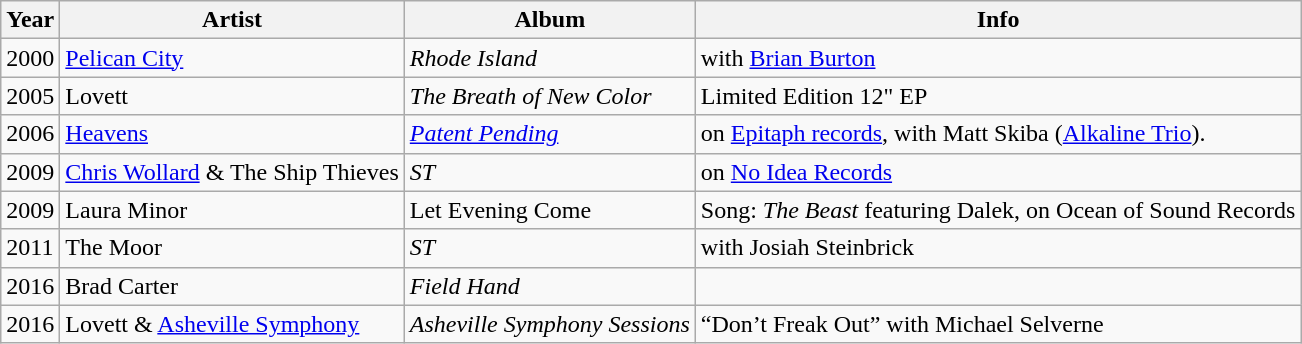<table class= "wikitable">
<tr>
<th>Year</th>
<th>Artist</th>
<th>Album</th>
<th>Info</th>
</tr>
<tr>
<td>2000</td>
<td><a href='#'>Pelican City</a></td>
<td><em>Rhode Island</em></td>
<td>with <a href='#'>Brian Burton</a></td>
</tr>
<tr>
<td>2005</td>
<td>Lovett</td>
<td><em>The Breath of New Color</em></td>
<td>Limited Edition 12" EP</td>
</tr>
<tr>
<td>2006</td>
<td><a href='#'>Heavens</a></td>
<td><em><a href='#'>Patent Pending</a></em></td>
<td>on <a href='#'>Epitaph records</a>, with Matt Skiba (<a href='#'>Alkaline Trio</a>).</td>
</tr>
<tr>
<td>2009</td>
<td><a href='#'>Chris Wollard</a> & The Ship Thieves</td>
<td><em>ST</em></td>
<td>on <a href='#'>No Idea Records</a></td>
</tr>
<tr>
<td>2009</td>
<td>Laura Minor</td>
<td>Let Evening Come</td>
<td>Song: <em>The Beast</em> featuring Dalek, on Ocean of Sound Records</td>
</tr>
<tr>
<td>2011</td>
<td>The Moor</td>
<td><em>ST</em></td>
<td>with Josiah Steinbrick</td>
</tr>
<tr>
<td>2016</td>
<td>Brad Carter</td>
<td><em>Field Hand</em></td>
</tr>
<tr>
<td>2016</td>
<td>Lovett & <a href='#'>Asheville Symphony</a></td>
<td><em>Asheville Symphony Sessions </em></td>
<td>“Don’t Freak Out” with Michael Selverne</td>
</tr>
</table>
